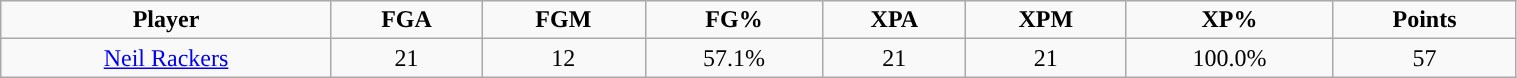<table class="wikitable" width="80%">
<tr align="center">
<td><strong>Player</strong></td>
<td><strong>FGA</strong></td>
<td><strong>FGM</strong></td>
<td><strong>FG%</strong></td>
<td><strong>XPA</strong></td>
<td><strong>XPM</strong></td>
<td><strong>XP%</strong></td>
<td><strong>Points</strong></td>
</tr>
<tr align="center" bgcolor="">
<td><a href='#'>Neil Rackers</a></td>
<td>21</td>
<td>12</td>
<td>57.1%</td>
<td>21</td>
<td>21</td>
<td>100.0%</td>
<td>57</td>
</tr>
</table>
